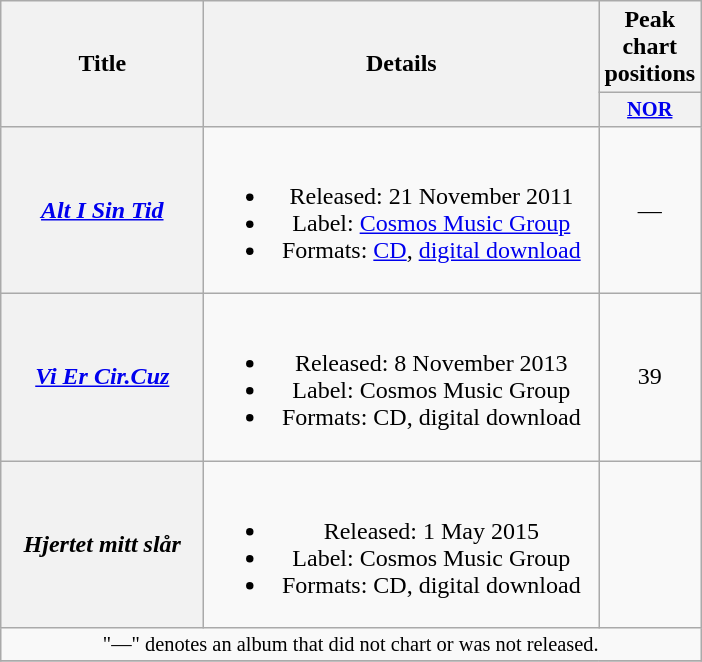<table class="wikitable plainrowheaders" style="text-align:center;">
<tr>
<th scope="col" rowspan="2" style="width:8em;">Title</th>
<th scope="col" rowspan="2" style="width:16em;">Details</th>
<th scope="col" colspan="2">Peak chart positions</th>
</tr>
<tr>
<th scope="col" style="width:3em;font-size:85%;"><a href='#'>NOR</a><br></th>
</tr>
<tr>
<th scope="row"><em><a href='#'>Alt I Sin Tid</a></em></th>
<td><br><ul><li>Released: 21 November 2011</li><li>Label: <a href='#'>Cosmos Music Group</a></li><li>Formats: <a href='#'>CD</a>, <a href='#'>digital download</a></li></ul></td>
<td>—</td>
</tr>
<tr>
<th scope="row"><em><a href='#'>Vi Er Cir.Cuz</a></em></th>
<td><br><ul><li>Released: 8 November 2013</li><li>Label: Cosmos Music Group</li><li>Formats: CD, digital download</li></ul></td>
<td>39</td>
</tr>
<tr>
<th scope="row"><em>Hjertet mitt slår</em></th>
<td><br><ul><li>Released: 1 May 2015</li><li>Label: Cosmos Music Group</li><li>Formats: CD, digital download</li></ul></td>
<td></td>
</tr>
<tr>
<td colspan="14" style="font-size:85%">"—" denotes an album that did not chart or was not released.</td>
</tr>
<tr>
</tr>
</table>
